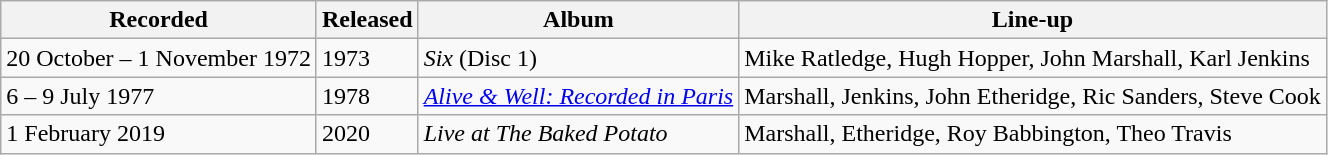<table class="wikitable sortable">
<tr>
<th>Recorded</th>
<th>Released</th>
<th>Album</th>
<th>Line-up</th>
</tr>
<tr>
<td>20 October – 1 November 1972</td>
<td>1973</td>
<td><em>Six</em> (Disc 1)</td>
<td>Mike Ratledge, Hugh Hopper, John Marshall, Karl Jenkins</td>
</tr>
<tr>
<td>6 – 9 July 1977</td>
<td>1978</td>
<td><em><a href='#'>Alive & Well: Recorded in Paris</a></em></td>
<td>Marshall, Jenkins, John Etheridge, Ric Sanders, Steve Cook</td>
</tr>
<tr>
<td>1 February 2019</td>
<td>2020</td>
<td><em>Live at The Baked Potato</em></td>
<td>Marshall, Etheridge, Roy Babbington, Theo Travis</td>
</tr>
</table>
